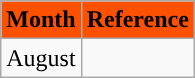<table class=wikitable>
<tr>
<th style="background:#FD5000; color:#000000;">Month</th>
<th style="background:#FD5000; color:#000000;">Reference</th>
</tr>
<tr>
<td>August</td>
<td></td>
</tr>
</table>
